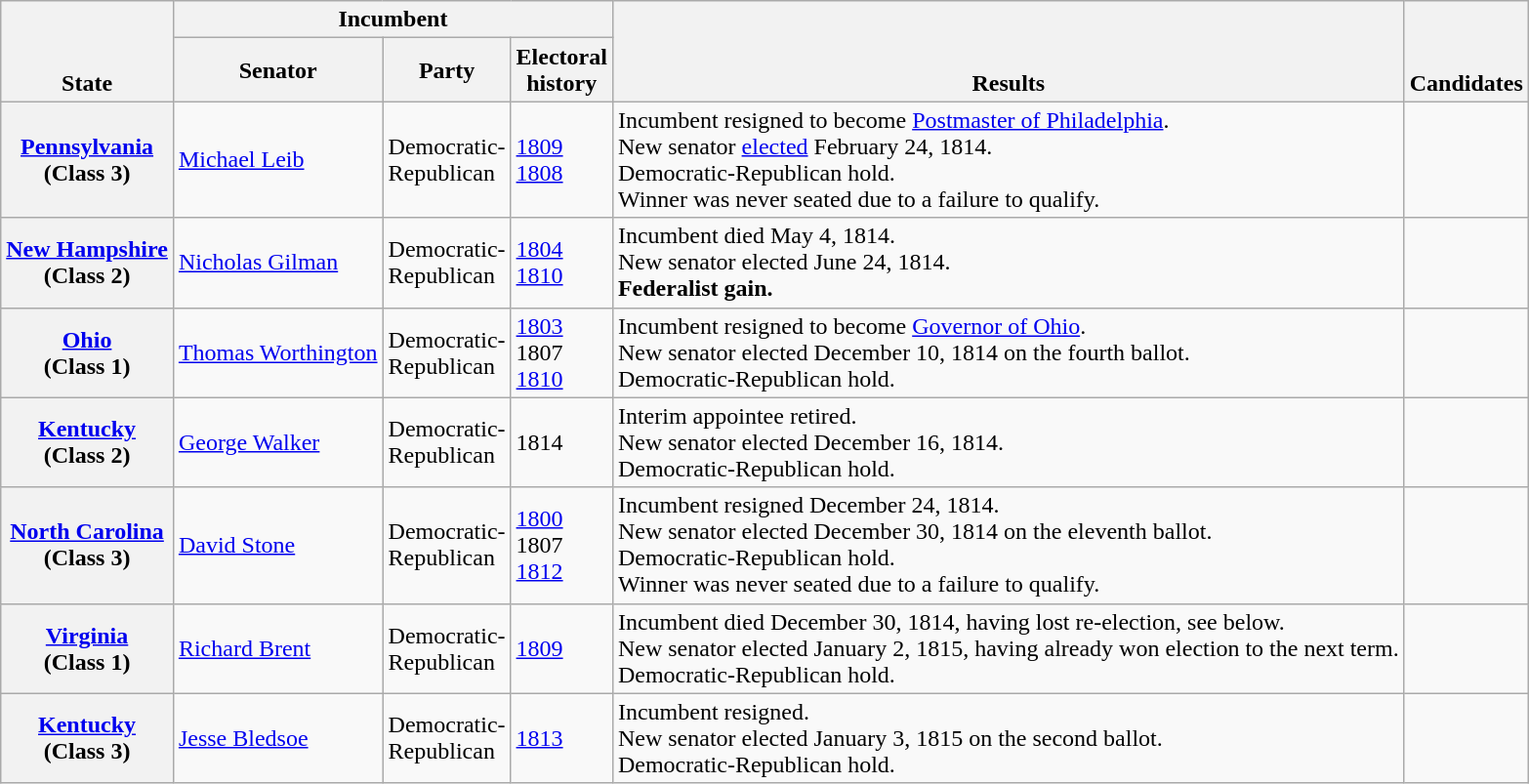<table class=wikitable>
<tr valign=bottom>
<th rowspan=2>State</th>
<th colspan=3>Incumbent</th>
<th rowspan=2>Results</th>
<th rowspan=2>Candidates</th>
</tr>
<tr>
<th>Senator</th>
<th>Party</th>
<th>Electoral<br>history</th>
</tr>
<tr>
<th><a href='#'>Pennsylvania</a><br>(Class 3)</th>
<td><a href='#'>Michael Leib</a></td>
<td>Democratic-<br>Republican</td>
<td><a href='#'>1809</a><br><a href='#'>1808</a></td>
<td>Incumbent resigned to become <a href='#'>Postmaster of Philadelphia</a>.<br>New senator <a href='#'>elected</a> February 24, 1814.<br>Democratic-Republican hold.<br>Winner was never seated due to a failure to qualify.</td>
<td nowrap></td>
</tr>
<tr>
<th><a href='#'>New Hampshire</a><br>(Class 2)</th>
<td><a href='#'>Nicholas Gilman</a></td>
<td>Democratic-<br>Republican</td>
<td><a href='#'>1804</a><br><a href='#'>1810</a></td>
<td>Incumbent died May 4, 1814.<br>New senator elected June 24, 1814.<br><strong>Federalist gain.</strong></td>
<td nowrap></td>
</tr>
<tr>
<th><a href='#'>Ohio</a><br>(Class 1)</th>
<td><a href='#'>Thomas Worthington</a></td>
<td>Democratic-<br>Republican</td>
<td><a href='#'>1803</a><br>1807<br><a href='#'>1810</a></td>
<td>Incumbent resigned to become <a href='#'>Governor of Ohio</a>.<br>New senator elected December 10, 1814 on the fourth ballot.<br>Democratic-Republican hold.</td>
<td nowrap></td>
</tr>
<tr>
<th><a href='#'>Kentucky</a><br>(Class 2)</th>
<td><a href='#'>George Walker</a></td>
<td>Democratic-<br>Republican</td>
<td>1814</td>
<td>Interim appointee retired.<br>New senator elected December 16, 1814.<br>Democratic-Republican hold.</td>
<td nowrap></td>
</tr>
<tr>
<th><a href='#'>North Carolina</a><br>(Class 3)</th>
<td><a href='#'>David Stone</a></td>
<td>Democratic-<br>Republican</td>
<td><a href='#'>1800</a><br>1807<br><a href='#'>1812</a></td>
<td>Incumbent resigned December 24, 1814.<br>New senator elected December 30, 1814 on the eleventh ballot.<br>Democratic-Republican hold.<br>Winner was never seated due to a failure to qualify.</td>
<td nowrap></td>
</tr>
<tr>
<th><a href='#'>Virginia</a><br>(Class 1)</th>
<td><a href='#'>Richard Brent</a></td>
<td>Democratic-<br>Republican</td>
<td><a href='#'>1809</a></td>
<td>Incumbent died December 30, 1814, having lost re-election, see below.<br>New senator elected January 2, 1815, having already won election to the next term.<br>Democratic-Republican hold.</td>
<td nowrap></td>
</tr>
<tr>
<th><a href='#'>Kentucky</a><br>(Class 3)</th>
<td><a href='#'>Jesse Bledsoe</a></td>
<td>Democratic-<br>Republican</td>
<td><a href='#'>1813</a></td>
<td>Incumbent resigned.<br>New senator elected January 3, 1815 on the second ballot.<br>Democratic-Republican hold.</td>
<td nowrap></td>
</tr>
</table>
